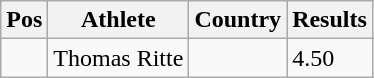<table class="wikitable">
<tr>
<th>Pos</th>
<th>Athlete</th>
<th>Country</th>
<th>Results</th>
</tr>
<tr>
<td align="center"></td>
<td>Thomas Ritte</td>
<td></td>
<td>4.50</td>
</tr>
</table>
